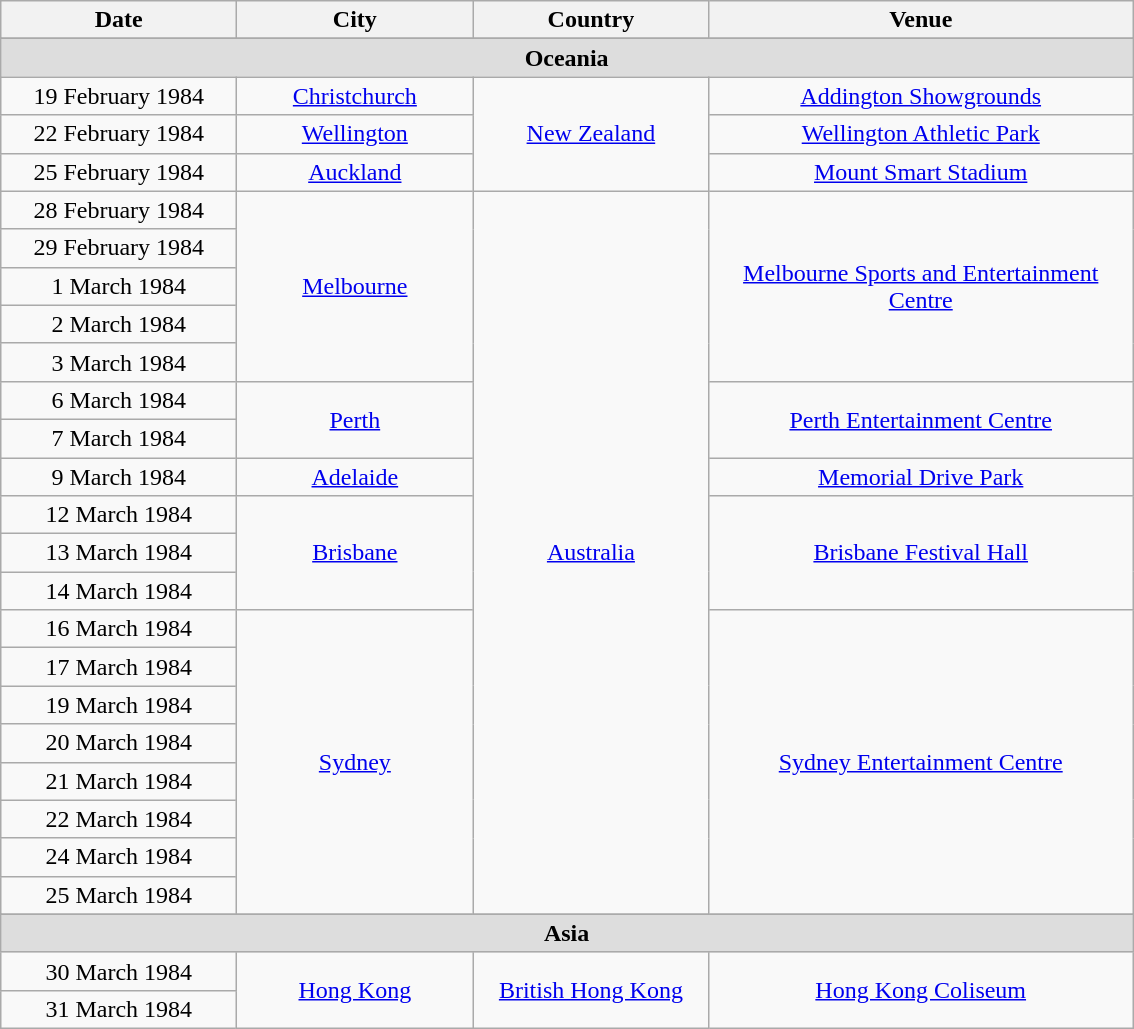<table class="wikitable" style="text-align:center">
<tr>
<th style="width:150px;">Date</th>
<th style="width:150px;">City</th>
<th style="width:150px;">Country</th>
<th style="width:275px;">Venue</th>
</tr>
<tr>
</tr>
<tr style="background:#ddd;">
<td colspan="4"><strong>Oceania</strong></td>
</tr>
<tr>
<td>19 February 1984</td>
<td><a href='#'>Christchurch</a></td>
<td rowspan="3"><a href='#'>New Zealand</a></td>
<td><a href='#'>Addington Showgrounds</a></td>
</tr>
<tr>
<td>22 February 1984</td>
<td><a href='#'>Wellington</a></td>
<td><a href='#'>Wellington Athletic Park</a></td>
</tr>
<tr>
<td>25 February 1984</td>
<td><a href='#'>Auckland</a></td>
<td><a href='#'>Mount Smart Stadium</a></td>
</tr>
<tr>
<td>28 February 1984</td>
<td rowspan="5"><a href='#'>Melbourne</a></td>
<td rowspan="19"><a href='#'>Australia</a></td>
<td rowspan="5"><a href='#'>Melbourne Sports and Entertainment Centre</a></td>
</tr>
<tr>
<td>29 February 1984</td>
</tr>
<tr>
<td>1 March 1984</td>
</tr>
<tr>
<td>2 March 1984</td>
</tr>
<tr>
<td>3 March 1984</td>
</tr>
<tr>
<td>6 March 1984</td>
<td rowspan="2"><a href='#'>Perth</a></td>
<td rowspan="2"><a href='#'>Perth Entertainment Centre</a></td>
</tr>
<tr>
<td>7 March 1984</td>
</tr>
<tr>
<td>9 March 1984</td>
<td><a href='#'>Adelaide</a></td>
<td><a href='#'>Memorial Drive Park</a></td>
</tr>
<tr>
<td>12 March 1984</td>
<td rowspan="3"><a href='#'>Brisbane</a></td>
<td rowspan="3"><a href='#'>Brisbane Festival Hall</a></td>
</tr>
<tr>
<td>13 March 1984</td>
</tr>
<tr>
<td>14 March 1984</td>
</tr>
<tr>
<td>16 March 1984</td>
<td rowspan="8"><a href='#'>Sydney</a></td>
<td rowspan="8"><a href='#'>Sydney Entertainment Centre</a></td>
</tr>
<tr>
<td>17 March 1984</td>
</tr>
<tr>
<td>19 March 1984</td>
</tr>
<tr>
<td>20 March 1984</td>
</tr>
<tr>
<td>21 March 1984</td>
</tr>
<tr>
<td>22 March 1984</td>
</tr>
<tr>
<td>24 March 1984</td>
</tr>
<tr>
<td>25 March 1984</td>
</tr>
<tr>
</tr>
<tr style="background:#ddd;">
<td colspan="4"><strong>Asia</strong></td>
</tr>
<tr>
<td>30 March 1984</td>
<td rowspan="2"><a href='#'>Hong Kong</a></td>
<td rowspan="2"><a href='#'>British Hong Kong</a></td>
<td rowspan="2"><a href='#'>Hong Kong Coliseum</a></td>
</tr>
<tr>
<td>31 March 1984</td>
</tr>
</table>
